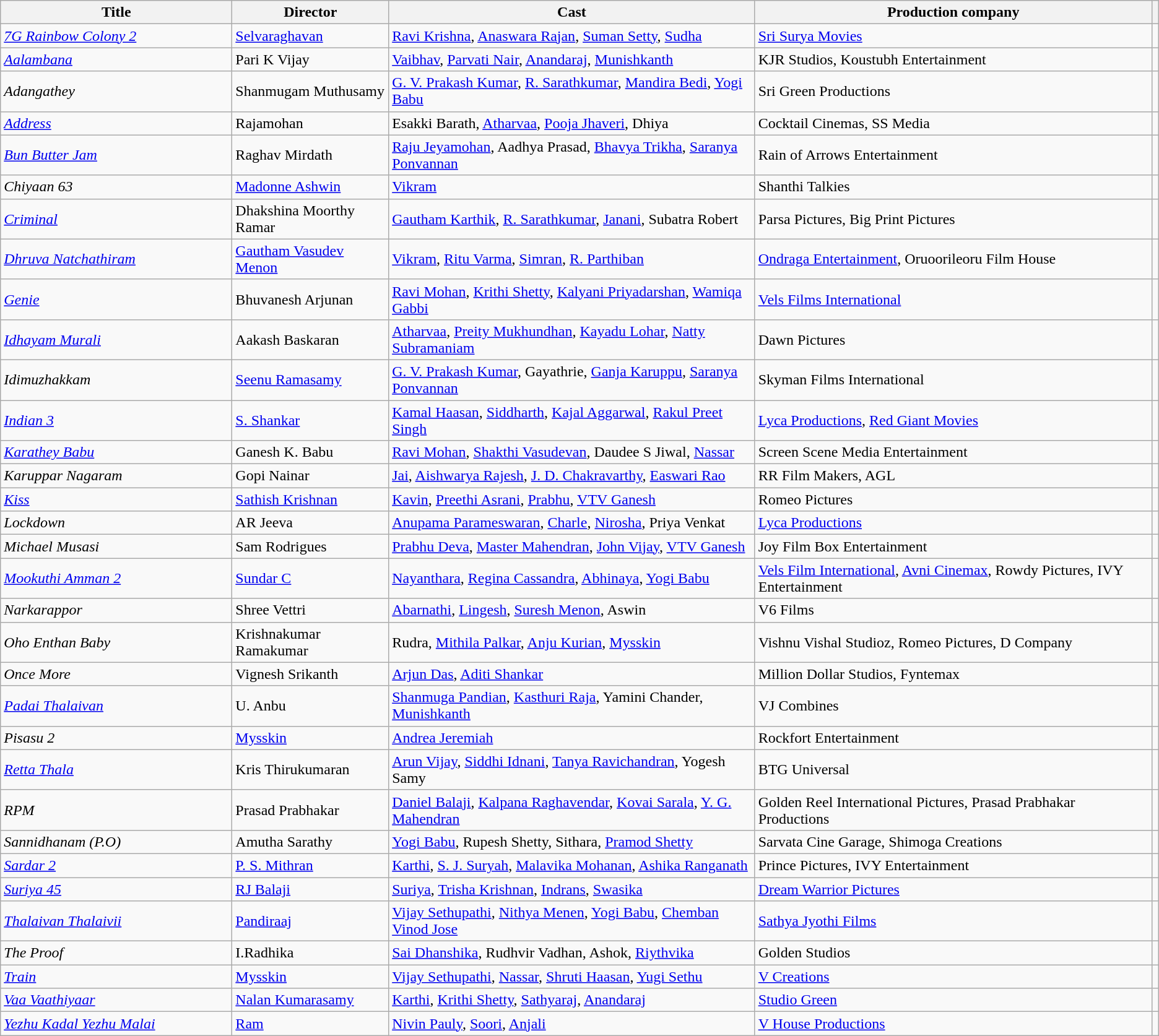<table class="wikitable sortable">
<tr>
<th style="width:20%;">Title</th>
<th>Director</th>
<th>Cast</th>
<th>Production company</th>
<th class="unsortable"></th>
</tr>
<tr>
<td><em><a href='#'>7G Rainbow Colony 2</a></em></td>
<td><a href='#'>Selvaraghavan</a></td>
<td><a href='#'>Ravi Krishna</a>, <a href='#'>Anaswara Rajan</a>, <a href='#'>Suman Setty</a>, <a href='#'>Sudha</a></td>
<td><a href='#'>Sri Surya Movies</a></td>
<td style="text-align:center;"></td>
</tr>
<tr>
<td><em><a href='#'>Aalambana</a></em></td>
<td>Pari K Vijay</td>
<td><a href='#'>Vaibhav</a>, <a href='#'>Parvati Nair</a>, <a href='#'>Anandaraj</a>, <a href='#'>Munishkanth</a></td>
<td>KJR Studios, Koustubh Entertainment</td>
<td style="text-align:center;"></td>
</tr>
<tr>
<td><em>Adangathey</em></td>
<td>Shanmugam Muthusamy</td>
<td><a href='#'>G. V. Prakash Kumar</a>, <a href='#'>R. Sarathkumar</a>, <a href='#'>Mandira Bedi</a>, <a href='#'>Yogi Babu</a></td>
<td>Sri Green Productions</td>
<td style="text-align:center;"></td>
</tr>
<tr>
<td><a href='#'><em>Address</em></a></td>
<td>Rajamohan</td>
<td>Esakki Barath, <a href='#'>Atharvaa</a>, <a href='#'>Pooja Jhaveri</a>, Dhiya</td>
<td>Cocktail Cinemas, SS Media</td>
<td style="text-align:center;"></td>
</tr>
<tr>
<td><em><a href='#'>Bun Butter Jam</a></em></td>
<td>Raghav Mirdath</td>
<td><a href='#'>Raju Jeyamohan</a>, Aadhya Prasad, <a href='#'>Bhavya Trikha</a>, <a href='#'>Saranya Ponvannan</a></td>
<td>Rain of Arrows Entertainment</td>
<td style="text-align:center;"></td>
</tr>
<tr>
<td><em>Chiyaan 63</em></td>
<td><a href='#'>Madonne Ashwin</a></td>
<td><a href='#'>Vikram</a></td>
<td>Shanthi Talkies</td>
<td style="text-align:center;"></td>
</tr>
<tr>
<td><em><a href='#'>Criminal</a></em></td>
<td>Dhakshina Moorthy Ramar</td>
<td><a href='#'>Gautham Karthik</a>, <a href='#'>R. Sarathkumar</a>, <a href='#'>Janani</a>, Subatra Robert</td>
<td>Parsa Pictures, Big Print Pictures</td>
<td style="text-align:center;"></td>
</tr>
<tr>
<td><em><a href='#'>Dhruva Natchathiram</a></em></td>
<td><a href='#'>Gautham Vasudev Menon</a></td>
<td><a href='#'>Vikram</a>, <a href='#'>Ritu Varma</a>, <a href='#'>Simran</a>, <a href='#'>R. Parthiban</a></td>
<td><a href='#'>Ondraga Entertainment</a>, Oruoorileoru Film House</td>
<td style="text-align:center;"></td>
</tr>
<tr>
<td><em><a href='#'>Genie</a></em></td>
<td>Bhuvanesh Arjunan</td>
<td><a href='#'>Ravi Mohan</a>, <a href='#'>Krithi Shetty</a>, <a href='#'>Kalyani Priyadarshan</a>, <a href='#'>Wamiqa Gabbi</a></td>
<td><a href='#'>Vels Films International</a></td>
<td style="text-align:center;"></td>
</tr>
<tr>
<td><em><a href='#'>Idhayam Murali</a></em></td>
<td>Aakash Baskaran</td>
<td><a href='#'>Atharvaa</a>, <a href='#'>Preity Mukhundhan</a>, <a href='#'>Kayadu Lohar</a>, <a href='#'>Natty Subramaniam</a></td>
<td>Dawn Pictures</td>
<td style="text-align:center;"></td>
</tr>
<tr>
<td><em>Idimuzhakkam</em></td>
<td><a href='#'>Seenu Ramasamy</a></td>
<td><a href='#'>G. V. Prakash Kumar</a>, Gayathrie, <a href='#'>Ganja Karuppu</a>, <a href='#'>Saranya Ponvannan</a></td>
<td>Skyman Films International</td>
<td style="text-align:center;"></td>
</tr>
<tr>
<td><em><a href='#'>Indian 3</a></em></td>
<td><a href='#'>S. Shankar</a></td>
<td><a href='#'>Kamal Haasan</a>, <a href='#'>Siddharth</a>, <a href='#'>Kajal Aggarwal</a>, <a href='#'>Rakul Preet Singh</a></td>
<td><a href='#'>Lyca Productions</a>, <a href='#'>Red Giant Movies</a></td>
<td style="text-align:center;"></td>
</tr>
<tr>
<td><em><a href='#'>Karathey Babu</a></em></td>
<td>Ganesh K. Babu</td>
<td><a href='#'>Ravi Mohan</a>, <a href='#'>Shakthi Vasudevan</a>, Daudee S Jiwal, <a href='#'>Nassar</a></td>
<td>Screen Scene Media Entertainment</td>
<td style="text-align:center;"></td>
</tr>
<tr>
<td><em>Karuppar Nagaram</em></td>
<td>Gopi Nainar</td>
<td><a href='#'>Jai</a>, <a href='#'>Aishwarya Rajesh</a>, <a href='#'>J. D. Chakravarthy</a>, <a href='#'>Easwari Rao</a></td>
<td>RR Film Makers, AGL</td>
<td style="text-align:center;"></td>
</tr>
<tr>
<td><a href='#'><em>Kiss</em></a></td>
<td><a href='#'>Sathish Krishnan</a></td>
<td><a href='#'>Kavin</a>, <a href='#'>Preethi Asrani</a>, <a href='#'>Prabhu</a>, <a href='#'>VTV Ganesh</a></td>
<td>Romeo Pictures</td>
<td style="text-align:center;"></td>
</tr>
<tr>
<td><em>Lockdown</em></td>
<td>AR Jeeva</td>
<td><a href='#'>Anupama Parameswaran</a>, <a href='#'>Charle</a>, <a href='#'>Nirosha</a>, Priya Venkat</td>
<td><a href='#'>Lyca Productions</a></td>
<td style="text-align:center;"></td>
</tr>
<tr>
<td><em>Michael Musasi</em></td>
<td>Sam Rodrigues</td>
<td><a href='#'>Prabhu Deva</a>, <a href='#'>Master Mahendran</a>, <a href='#'>John Vijay</a>, <a href='#'>VTV Ganesh</a></td>
<td>Joy Film Box Entertainment</td>
<td style="text-align:center;"></td>
</tr>
<tr>
<td><em><a href='#'>Mookuthi Amman 2</a></em></td>
<td><a href='#'>Sundar C</a></td>
<td><a href='#'>Nayanthara</a>, <a href='#'>Regina Cassandra</a>, <a href='#'>Abhinaya</a>, <a href='#'>Yogi Babu</a></td>
<td><a href='#'>Vels Film International</a>, <a href='#'>Avni Cinemax</a>, Rowdy Pictures, IVY Entertainment</td>
<td style="text-align:center;"></td>
</tr>
<tr>
<td><em>Narkarappor</em></td>
<td>Shree Vettri</td>
<td><a href='#'>Abarnathi</a>, <a href='#'>Lingesh</a>, <a href='#'>Suresh Menon</a>, Aswin</td>
<td>V6 Films</td>
<td style="text-align:center;"></td>
</tr>
<tr>
<td><em>Oho Enthan Baby</em></td>
<td>Krishnakumar Ramakumar</td>
<td>Rudra, <a href='#'>Mithila Palkar</a>, <a href='#'>Anju Kurian</a>, <a href='#'>Mysskin</a></td>
<td>Vishnu Vishal Studioz, Romeo Pictures, D Company</td>
<td style="text-align: center;"></td>
</tr>
<tr>
<td><em>Once More</em></td>
<td>Vignesh Srikanth</td>
<td><a href='#'>Arjun Das</a>, <a href='#'>Aditi Shankar</a></td>
<td>Million Dollar Studios, Fyntemax</td>
<td style="text-align:center;"></td>
</tr>
<tr>
<td><em><a href='#'>Padai Thalaivan</a></em></td>
<td>U. Anbu</td>
<td><a href='#'>Shanmuga Pandian</a>, <a href='#'>Kasthuri Raja</a>, Yamini Chander, <a href='#'>Munishkanth</a></td>
<td>VJ Combines</td>
<td></td>
</tr>
<tr>
<td><em>Pisasu 2</em></td>
<td><a href='#'>Mysskin</a></td>
<td><a href='#'>Andrea Jeremiah</a></td>
<td>Rockfort Entertainment</td>
<td style="text-align:center;"></td>
</tr>
<tr>
<td><em><a href='#'>Retta Thala</a></em></td>
<td>Kris Thirukumaran</td>
<td><a href='#'>Arun Vijay</a>, <a href='#'>Siddhi Idnani</a>, <a href='#'>Tanya Ravichandran</a>, Yogesh Samy</td>
<td>BTG Universal</td>
<td style="text-align:center;"></td>
</tr>
<tr>
<td><em>RPM</em></td>
<td>Prasad Prabhakar</td>
<td><a href='#'>Daniel Balaji</a>, <a href='#'>Kalpana Raghavendar</a>, <a href='#'>Kovai Sarala</a>, <a href='#'>Y. G. Mahendran</a></td>
<td>Golden Reel International Pictures, Prasad Prabhakar Productions</td>
<td style="text-align:center;"></td>
</tr>
<tr>
<td><em>Sannidhanam (P.O)</em></td>
<td>Amutha Sarathy</td>
<td><a href='#'>Yogi Babu</a>, Rupesh Shetty, Sithara, <a href='#'>Pramod Shetty</a></td>
<td>Sarvata Cine Garage, Shimoga Creations</td>
<td style="text-align:center;"></td>
</tr>
<tr>
<td><em><a href='#'>Sardar 2</a></em></td>
<td><a href='#'>P. S. Mithran</a></td>
<td><a href='#'>Karthi</a>, <a href='#'>S. J. Suryah</a>, <a href='#'>Malavika Mohanan</a>, <a href='#'>Ashika Ranganath</a></td>
<td>Prince Pictures, IVY Entertainment</td>
<td style="text-align:center;"></td>
</tr>
<tr>
<td><em><a href='#'>Suriya 45</a></em></td>
<td><a href='#'>RJ Balaji</a></td>
<td><a href='#'>Suriya</a>, <a href='#'>Trisha Krishnan</a>, <a href='#'>Indrans</a>, <a href='#'>Swasika</a></td>
<td><a href='#'>Dream Warrior Pictures</a></td>
<td style="text-align:center;"></td>
</tr>
<tr>
<td><a href='#'><em>Thalaivan Thalaivii</em></a></td>
<td><a href='#'>Pandiraaj</a></td>
<td><a href='#'>Vijay Sethupathi</a>, <a href='#'>Nithya Menen</a>, <a href='#'>Yogi Babu</a>, <a href='#'>Chemban Vinod Jose</a></td>
<td><a href='#'>Sathya Jyothi Films</a></td>
<td style="text-align: center;"></td>
</tr>
<tr>
<td><em>The Proof</em></td>
<td>I.Radhika</td>
<td><a href='#'>Sai Dhanshika</a>, Rudhvir Vadhan, Ashok, <a href='#'>Riythvika</a></td>
<td>Golden Studios</td>
<td style="text-align:center;"></td>
</tr>
<tr>
<td><em><a href='#'>Train</a></em></td>
<td><a href='#'>Mysskin</a></td>
<td><a href='#'>Vijay Sethupathi</a>, <a href='#'>Nassar</a>, <a href='#'>Shruti Haasan</a>, <a href='#'>Yugi Sethu</a></td>
<td><a href='#'>V Creations</a></td>
<td style="text-align:center;"></td>
</tr>
<tr>
<td><em><a href='#'>Vaa Vaathiyaar</a></em></td>
<td><a href='#'>Nalan Kumarasamy</a></td>
<td><a href='#'>Karthi</a>, <a href='#'>Krithi Shetty</a>, <a href='#'>Sathyaraj</a>, <a href='#'>Anandaraj</a></td>
<td><a href='#'>Studio Green</a></td>
<td style="text-align:center;"></td>
</tr>
<tr>
<td><em><a href='#'>Yezhu Kadal Yezhu Malai</a></em></td>
<td><a href='#'>Ram</a></td>
<td><a href='#'>Nivin Pauly</a>, <a href='#'>Soori</a>, <a href='#'>Anjali</a></td>
<td><a href='#'>V House Productions</a></td>
<td style="text-align:center;"></td>
</tr>
</table>
